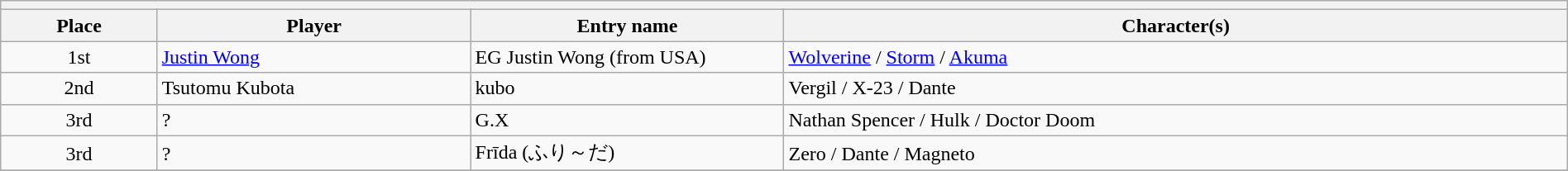<table class="wikitable" width=100%>
<tr>
<th colspan=4></th>
</tr>
<tr>
<th width=10%>Place</th>
<th width=20%>Player</th>
<th width=20%>Entry name</th>
<th width=50%>Character(s)</th>
</tr>
<tr>
<td align=center>1st</td>
<td><a href='#'>Justin Wong</a></td>
<td>EG Justin Wong  (from USA)</td>
<td><a href='#'>Wolverine</a> / <a href='#'>Storm</a> / <a href='#'>Akuma</a></td>
</tr>
<tr>
<td align=center>2nd</td>
<td>Tsutomu Kubota</td>
<td>kubo</td>
<td>Vergil / X-23 / Dante</td>
</tr>
<tr>
<td align=center>3rd</td>
<td>?</td>
<td>G.X</td>
<td>Nathan Spencer / Hulk / Doctor Doom</td>
</tr>
<tr>
<td align=center>3rd</td>
<td>?</td>
<td>Frīda (ふり～だ)</td>
<td>Zero / Dante / Magneto</td>
</tr>
<tr>
</tr>
</table>
